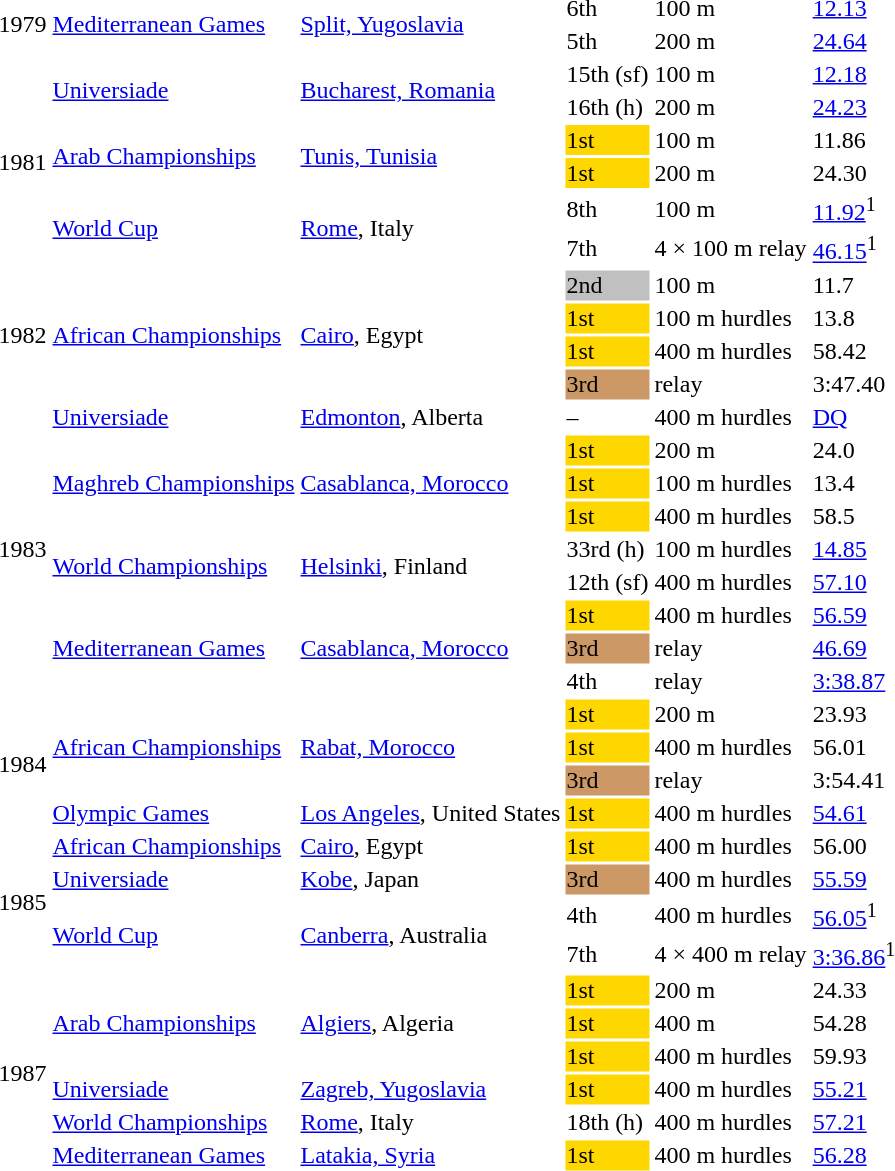<table>
<tr>
<td rowspan=2>1979</td>
<td rowspan=2><a href='#'>Mediterranean Games</a></td>
<td rowspan=2><a href='#'>Split, Yugoslavia</a></td>
<td>6th</td>
<td>100 m</td>
<td><a href='#'>12.13</a></td>
</tr>
<tr>
<td>5th</td>
<td>200 m</td>
<td><a href='#'>24.64</a></td>
</tr>
<tr>
<td rowspan=6>1981</td>
<td rowspan=2><a href='#'>Universiade</a></td>
<td rowspan=2><a href='#'>Bucharest, Romania</a></td>
<td>15th (sf)</td>
<td>100 m</td>
<td><a href='#'>12.18</a></td>
</tr>
<tr>
<td>16th (h)</td>
<td>200 m</td>
<td><a href='#'>24.23</a></td>
</tr>
<tr>
<td rowspan=2><a href='#'>Arab Championships</a></td>
<td rowspan=2><a href='#'>Tunis, Tunisia</a></td>
<td bgcolor=gold>1st</td>
<td>100 m</td>
<td>11.86</td>
</tr>
<tr>
<td bgcolor=gold>1st</td>
<td>200 m</td>
<td>24.30</td>
</tr>
<tr>
<td rowspan=2><a href='#'>World Cup</a></td>
<td rowspan=2><a href='#'>Rome</a>, Italy</td>
<td>8th</td>
<td>100 m</td>
<td><a href='#'>11.92</a><sup>1</sup></td>
</tr>
<tr>
<td>7th</td>
<td>4 × 100 m relay</td>
<td><a href='#'>46.15</a><sup>1</sup></td>
</tr>
<tr>
<td rowspan=4>1982</td>
<td rowspan=4><a href='#'>African Championships</a></td>
<td rowspan=4><a href='#'>Cairo</a>, Egypt</td>
<td bgcolor=silver>2nd</td>
<td>100 m</td>
<td>11.7</td>
</tr>
<tr>
<td bgcolor=gold>1st</td>
<td>100 m hurdles</td>
<td>13.8</td>
</tr>
<tr>
<td bgcolor=gold>1st</td>
<td>400 m hurdles</td>
<td>58.42</td>
</tr>
<tr>
<td bgcolor=cc9966>3rd</td>
<td> relay</td>
<td>3:47.40</td>
</tr>
<tr>
<td rowspan=9>1983</td>
<td><a href='#'>Universiade</a></td>
<td><a href='#'>Edmonton</a>, Alberta</td>
<td>–</td>
<td>400 m hurdles</td>
<td><a href='#'>DQ</a></td>
</tr>
<tr>
<td rowspan=3><a href='#'>Maghreb Championships</a></td>
<td rowspan=3><a href='#'>Casablanca, Morocco</a></td>
<td bgcolor=gold>1st</td>
<td>200 m</td>
<td>24.0</td>
</tr>
<tr>
<td bgcolor=gold>1st</td>
<td>100 m hurdles</td>
<td>13.4</td>
</tr>
<tr>
<td bgcolor=gold>1st</td>
<td>400 m hurdles</td>
<td>58.5</td>
</tr>
<tr>
<td rowspan=2><a href='#'>World Championships</a></td>
<td rowspan=2><a href='#'>Helsinki</a>, Finland</td>
<td>33rd (h)</td>
<td>100 m hurdles</td>
<td><a href='#'>14.85</a></td>
</tr>
<tr>
<td>12th (sf)</td>
<td>400 m hurdles</td>
<td><a href='#'>57.10</a></td>
</tr>
<tr>
<td rowspan=3><a href='#'>Mediterranean Games</a></td>
<td rowspan=3><a href='#'>Casablanca, Morocco</a></td>
<td bgcolor=gold>1st</td>
<td>400 m hurdles</td>
<td><a href='#'>56.59</a></td>
</tr>
<tr>
<td bgcolor=cc9966>3rd</td>
<td> relay</td>
<td><a href='#'>46.69</a></td>
</tr>
<tr>
<td>4th</td>
<td> relay</td>
<td><a href='#'>3:38.87</a></td>
</tr>
<tr>
<td rowspan=4>1984</td>
<td rowspan=3><a href='#'>African Championships</a></td>
<td rowspan=3><a href='#'>Rabat, Morocco</a></td>
<td bgcolor=gold>1st</td>
<td>200 m</td>
<td>23.93</td>
</tr>
<tr>
<td bgcolor=gold>1st</td>
<td>400 m hurdles</td>
<td>56.01</td>
</tr>
<tr>
<td bgcolor=cc9966>3rd</td>
<td> relay</td>
<td>3:54.41</td>
</tr>
<tr>
<td><a href='#'>Olympic Games</a></td>
<td><a href='#'>Los Angeles</a>, United States</td>
<td bgcolor=gold>1st</td>
<td>400 m hurdles</td>
<td><a href='#'>54.61</a></td>
</tr>
<tr>
<td rowspan=4>1985</td>
<td><a href='#'>African Championships</a></td>
<td><a href='#'>Cairo</a>, Egypt</td>
<td bgcolor=gold>1st</td>
<td>400 m hurdles</td>
<td>56.00</td>
</tr>
<tr>
<td><a href='#'>Universiade</a></td>
<td><a href='#'>Kobe</a>, Japan</td>
<td bgcolor=cc9966>3rd</td>
<td>400 m hurdles</td>
<td><a href='#'>55.59</a></td>
</tr>
<tr>
<td rowspan=2><a href='#'>World Cup</a></td>
<td rowspan=2><a href='#'>Canberra</a>, Australia</td>
<td>4th</td>
<td>400 m hurdles</td>
<td><a href='#'>56.05</a><sup>1</sup></td>
</tr>
<tr>
<td>7th</td>
<td>4 × 400 m relay</td>
<td><a href='#'>3:36.86</a><sup>1</sup></td>
</tr>
<tr>
<td rowspan=6>1987</td>
<td rowspan=3><a href='#'>Arab Championships</a></td>
<td rowspan=3><a href='#'>Algiers</a>, Algeria</td>
<td bgcolor=gold>1st</td>
<td>200 m</td>
<td>24.33</td>
</tr>
<tr>
<td bgcolor=gold>1st</td>
<td>400 m</td>
<td>54.28</td>
</tr>
<tr>
<td bgcolor=gold>1st</td>
<td>400 m hurdles</td>
<td>59.93</td>
</tr>
<tr>
<td><a href='#'>Universiade</a></td>
<td><a href='#'>Zagreb, Yugoslavia</a></td>
<td bgcolor=gold>1st</td>
<td>400 m hurdles</td>
<td><a href='#'>55.21</a></td>
</tr>
<tr>
<td><a href='#'>World Championships</a></td>
<td><a href='#'>Rome</a>, Italy</td>
<td>18th (h)</td>
<td>400 m hurdles</td>
<td><a href='#'>57.21</a></td>
</tr>
<tr>
<td><a href='#'>Mediterranean Games</a></td>
<td><a href='#'>Latakia, Syria</a></td>
<td bgcolor=gold>1st</td>
<td>400 m hurdles</td>
<td><a href='#'>56.28</a></td>
</tr>
</table>
